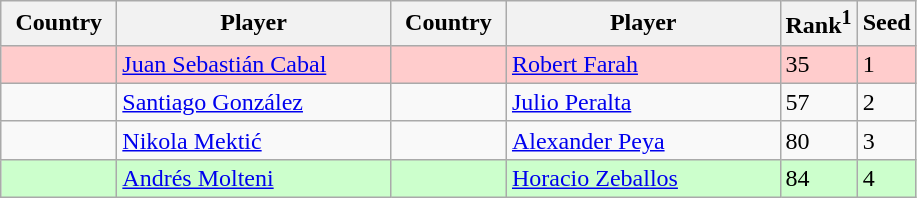<table class="sortable wikitable">
<tr>
<th width="70">Country</th>
<th width="175">Player</th>
<th width="70">Country</th>
<th width="175">Player</th>
<th>Rank<sup>1</sup></th>
<th>Seed</th>
</tr>
<tr style="background:#fcc;">
<td></td>
<td><a href='#'>Juan Sebastián Cabal</a></td>
<td></td>
<td><a href='#'>Robert Farah</a></td>
<td>35</td>
<td>1</td>
</tr>
<tr>
<td></td>
<td><a href='#'>Santiago González</a></td>
<td></td>
<td><a href='#'>Julio Peralta</a></td>
<td>57</td>
<td>2</td>
</tr>
<tr>
<td></td>
<td><a href='#'>Nikola Mektić</a></td>
<td></td>
<td><a href='#'>Alexander Peya</a></td>
<td>80</td>
<td>3</td>
</tr>
<tr style="background:#cfc;">
<td></td>
<td><a href='#'>Andrés Molteni</a></td>
<td></td>
<td><a href='#'>Horacio Zeballos</a></td>
<td>84</td>
<td>4</td>
</tr>
</table>
